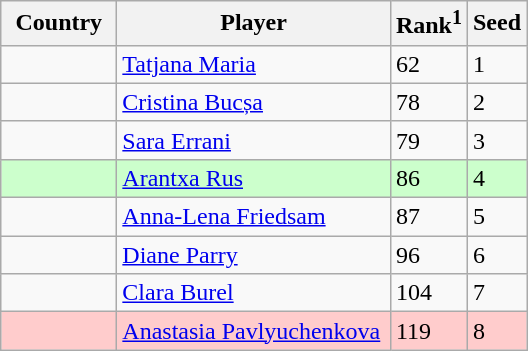<table class="sortable wikitable">
<tr>
<th width="70">Country</th>
<th width="175">Player</th>
<th>Rank<sup>1</sup></th>
<th>Seed</th>
</tr>
<tr>
<td></td>
<td><a href='#'>Tatjana Maria</a></td>
<td>62</td>
<td>1</td>
</tr>
<tr>
<td></td>
<td><a href='#'>Cristina Bucșa</a></td>
<td>78</td>
<td>2</td>
</tr>
<tr>
<td></td>
<td><a href='#'>Sara Errani</a></td>
<td>79</td>
<td>3</td>
</tr>
<tr style="background:#cfc;">
<td></td>
<td><a href='#'>Arantxa Rus</a></td>
<td>86</td>
<td>4</td>
</tr>
<tr>
<td></td>
<td><a href='#'>Anna-Lena Friedsam</a></td>
<td>87</td>
<td>5</td>
</tr>
<tr>
<td></td>
<td><a href='#'>Diane Parry</a></td>
<td>96</td>
<td>6</td>
</tr>
<tr>
<td></td>
<td><a href='#'>Clara Burel</a></td>
<td>104</td>
<td>7</td>
</tr>
<tr bgcolor=#fcc>
<td></td>
<td><a href='#'>Anastasia Pavlyuchenkova</a></td>
<td>119</td>
<td>8</td>
</tr>
</table>
